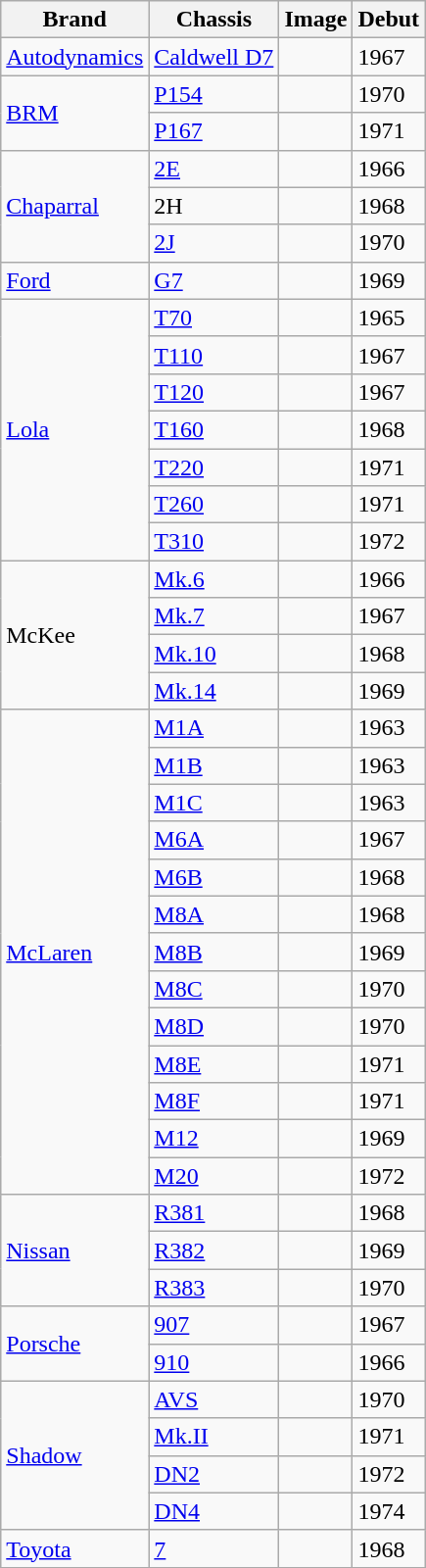<table class="wikitable">
<tr>
<th>Brand</th>
<th>Chassis</th>
<th>Image</th>
<th>Debut</th>
</tr>
<tr>
<td><a href='#'>Autodynamics</a></td>
<td><a href='#'>Caldwell D7</a></td>
<td></td>
<td>1967</td>
</tr>
<tr>
<td rowspan="2"><a href='#'>BRM</a></td>
<td><a href='#'>P154</a></td>
<td></td>
<td>1970</td>
</tr>
<tr>
<td><a href='#'>P167</a></td>
<td></td>
<td>1971</td>
</tr>
<tr>
<td rowspan="3"><a href='#'>Chaparral</a></td>
<td><a href='#'>2E</a></td>
<td></td>
<td>1966</td>
</tr>
<tr>
<td>2H</td>
<td></td>
<td>1968</td>
</tr>
<tr>
<td><a href='#'>2J</a></td>
<td></td>
<td>1970</td>
</tr>
<tr>
<td><a href='#'>Ford</a></td>
<td><a href='#'>G7</a></td>
<td></td>
<td>1969</td>
</tr>
<tr>
<td rowspan="7"><a href='#'>Lola</a></td>
<td><a href='#'>T70</a></td>
<td></td>
<td>1965</td>
</tr>
<tr>
<td><a href='#'>T110</a></td>
<td></td>
<td>1967</td>
</tr>
<tr>
<td><a href='#'>T120</a></td>
<td></td>
<td>1967</td>
</tr>
<tr>
<td><a href='#'>T160</a></td>
<td></td>
<td>1968</td>
</tr>
<tr>
<td><a href='#'>T220</a></td>
<td></td>
<td>1971</td>
</tr>
<tr>
<td><a href='#'>T260</a></td>
<td></td>
<td>1971</td>
</tr>
<tr>
<td><a href='#'>T310</a></td>
<td></td>
<td>1972</td>
</tr>
<tr>
<td rowspan="4">McKee</td>
<td><a href='#'>Mk.6</a></td>
<td></td>
<td>1966</td>
</tr>
<tr>
<td><a href='#'>Mk.7</a></td>
<td></td>
<td>1967</td>
</tr>
<tr>
<td><a href='#'>Mk.10</a></td>
<td></td>
<td>1968</td>
</tr>
<tr>
<td><a href='#'>Mk.14</a></td>
<td></td>
<td>1969</td>
</tr>
<tr>
<td rowspan="13"><a href='#'>McLaren</a></td>
<td><a href='#'>M1A</a></td>
<td></td>
<td>1963</td>
</tr>
<tr>
<td><a href='#'>M1B</a></td>
<td></td>
<td>1963</td>
</tr>
<tr>
<td><a href='#'>M1C</a></td>
<td></td>
<td>1963</td>
</tr>
<tr>
<td><a href='#'>M6A</a></td>
<td></td>
<td>1967</td>
</tr>
<tr>
<td><a href='#'>M6B</a></td>
<td></td>
<td>1968</td>
</tr>
<tr>
<td><a href='#'>M8A</a></td>
<td></td>
<td>1968</td>
</tr>
<tr>
<td><a href='#'>M8B</a></td>
<td></td>
<td>1969</td>
</tr>
<tr>
<td><a href='#'>M8C</a></td>
<td></td>
<td>1970</td>
</tr>
<tr>
<td><a href='#'>M8D</a></td>
<td></td>
<td>1970</td>
</tr>
<tr>
<td><a href='#'>M8E</a></td>
<td></td>
<td>1971</td>
</tr>
<tr>
<td><a href='#'>M8F</a></td>
<td></td>
<td>1971</td>
</tr>
<tr>
<td><a href='#'>M12</a></td>
<td></td>
<td>1969</td>
</tr>
<tr>
<td><a href='#'>M20</a></td>
<td></td>
<td>1972</td>
</tr>
<tr>
<td rowspan="3"><a href='#'>Nissan</a></td>
<td><a href='#'>R381</a></td>
<td></td>
<td>1968</td>
</tr>
<tr>
<td><a href='#'>R382</a></td>
<td></td>
<td>1969</td>
</tr>
<tr>
<td><a href='#'>R383</a></td>
<td></td>
<td>1970</td>
</tr>
<tr>
<td rowspan="2"><a href='#'>Porsche</a></td>
<td><a href='#'>907</a></td>
<td></td>
<td>1967</td>
</tr>
<tr>
<td><a href='#'>910</a></td>
<td></td>
<td>1966</td>
</tr>
<tr>
<td rowspan="4"><a href='#'>Shadow</a></td>
<td><a href='#'>AVS</a></td>
<td></td>
<td>1970</td>
</tr>
<tr>
<td><a href='#'>Mk.II</a></td>
<td></td>
<td>1971</td>
</tr>
<tr>
<td><a href='#'>DN2</a></td>
<td></td>
<td>1972</td>
</tr>
<tr>
<td><a href='#'>DN4</a></td>
<td></td>
<td>1974</td>
</tr>
<tr>
<td><a href='#'>Toyota</a></td>
<td><a href='#'>7</a></td>
<td></td>
<td>1968</td>
</tr>
</table>
